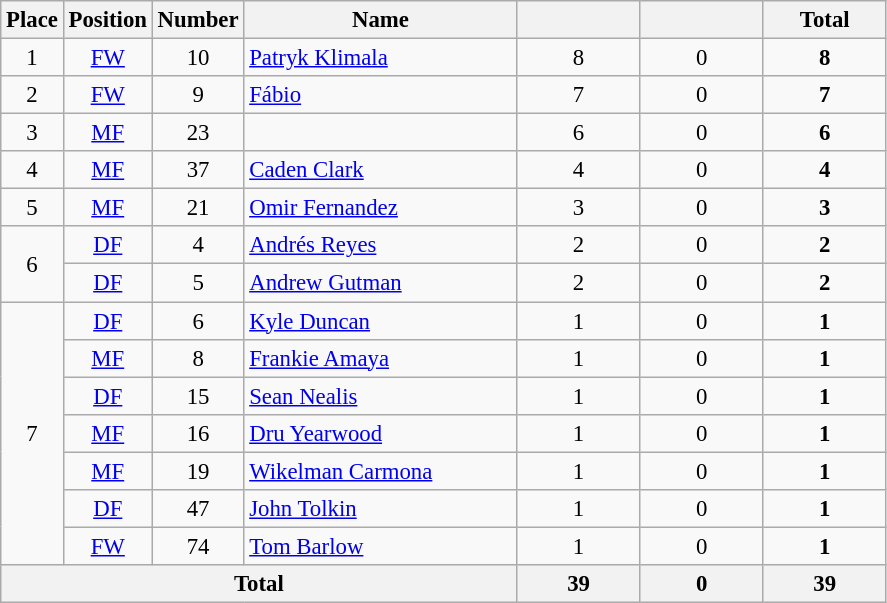<table class="wikitable" style="font-size: 95%; text-align: center;">
<tr>
<th width=30>Place</th>
<th width=30>Position</th>
<th width=30>Number</th>
<th width=175>Name</th>
<th width=75></th>
<th width=75></th>
<th width=75>Total</th>
</tr>
<tr>
<td>1</td>
<td><a href='#'>FW</a></td>
<td>10</td>
<td align="left"> <a href='#'>Patryk Klimala</a></td>
<td>8</td>
<td>0</td>
<td><strong>8</strong></td>
</tr>
<tr>
<td>2</td>
<td><a href='#'>FW</a></td>
<td>9</td>
<td align="left"> <a href='#'>Fábio</a></td>
<td>7</td>
<td>0</td>
<td><strong>7</strong></td>
</tr>
<tr>
<td>3</td>
<td><a href='#'>MF</a></td>
<td>23</td>
<td align="left"></td>
<td>6</td>
<td>0</td>
<td><strong>6</strong></td>
</tr>
<tr>
<td>4</td>
<td><a href='#'>MF</a></td>
<td>37</td>
<td align="left"> <a href='#'>Caden Clark</a></td>
<td>4</td>
<td>0</td>
<td><strong>4</strong></td>
</tr>
<tr>
<td>5</td>
<td><a href='#'>MF</a></td>
<td>21</td>
<td align="left"> <a href='#'>Omir Fernandez</a></td>
<td>3</td>
<td>0</td>
<td><strong>3</strong></td>
</tr>
<tr>
<td rowspan="2">6</td>
<td><a href='#'>DF</a></td>
<td>4</td>
<td align="left"> <a href='#'>Andrés Reyes</a></td>
<td>2</td>
<td>0</td>
<td><strong>2</strong></td>
</tr>
<tr>
<td><a href='#'>DF</a></td>
<td>5</td>
<td align="left"> <a href='#'>Andrew Gutman</a></td>
<td>2</td>
<td>0</td>
<td><strong>2</strong></td>
</tr>
<tr>
<td rowspan="7">7</td>
<td><a href='#'>DF</a></td>
<td>6</td>
<td align="left"> <a href='#'>Kyle Duncan</a></td>
<td>1</td>
<td>0</td>
<td><strong>1</strong></td>
</tr>
<tr>
<td><a href='#'>MF</a></td>
<td>8</td>
<td align="left"> <a href='#'>Frankie Amaya</a></td>
<td>1</td>
<td>0</td>
<td><strong>1</strong></td>
</tr>
<tr>
<td><a href='#'>DF</a></td>
<td>15</td>
<td align="left"> <a href='#'>Sean Nealis</a></td>
<td>1</td>
<td>0</td>
<td><strong>1</strong></td>
</tr>
<tr>
<td><a href='#'>MF</a></td>
<td>16</td>
<td align="left"> <a href='#'>Dru Yearwood</a></td>
<td>1</td>
<td>0</td>
<td><strong>1</strong></td>
</tr>
<tr>
<td><a href='#'>MF</a></td>
<td>19</td>
<td align="left"> <a href='#'>Wikelman Carmona</a></td>
<td>1</td>
<td>0</td>
<td><strong>1</strong></td>
</tr>
<tr>
<td><a href='#'>DF</a></td>
<td>47</td>
<td align="left"> <a href='#'>John Tolkin</a></td>
<td>1</td>
<td>0</td>
<td><strong>1</strong></td>
</tr>
<tr>
<td><a href='#'>FW</a></td>
<td>74</td>
<td align="left"> <a href='#'>Tom Barlow</a></td>
<td>1</td>
<td>0</td>
<td><strong>1</strong></td>
</tr>
<tr>
<th colspan="4">Total</th>
<th>39</th>
<th>0</th>
<th>39</th>
</tr>
</table>
